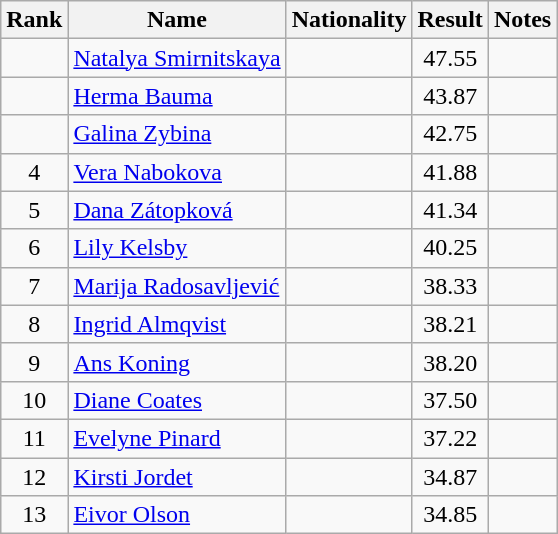<table class="wikitable sortable" style="text-align:center">
<tr>
<th>Rank</th>
<th>Name</th>
<th>Nationality</th>
<th>Result</th>
<th>Notes</th>
</tr>
<tr>
<td></td>
<td align=left><a href='#'>Natalya Smirnitskaya</a></td>
<td align=left></td>
<td>47.55</td>
<td></td>
</tr>
<tr>
<td></td>
<td align=left><a href='#'>Herma Bauma</a></td>
<td align=left></td>
<td>43.87</td>
<td></td>
</tr>
<tr>
<td></td>
<td align=left><a href='#'>Galina Zybina</a></td>
<td align=left></td>
<td>42.75</td>
<td></td>
</tr>
<tr>
<td>4</td>
<td align=left><a href='#'>Vera Nabokova</a></td>
<td align=left></td>
<td>41.88</td>
<td></td>
</tr>
<tr>
<td>5</td>
<td align=left><a href='#'>Dana Zátopková</a></td>
<td align=left></td>
<td>41.34</td>
<td></td>
</tr>
<tr>
<td>6</td>
<td align=left><a href='#'>Lily Kelsby</a></td>
<td align=left></td>
<td>40.25</td>
<td></td>
</tr>
<tr>
<td>7</td>
<td align=left><a href='#'>Marija Radosavljević</a></td>
<td align=left></td>
<td>38.33</td>
<td></td>
</tr>
<tr>
<td>8</td>
<td align=left><a href='#'>Ingrid Almqvist</a></td>
<td align=left></td>
<td>38.21</td>
<td></td>
</tr>
<tr>
<td>9</td>
<td align=left><a href='#'>Ans Koning</a></td>
<td align=left></td>
<td>38.20</td>
<td></td>
</tr>
<tr>
<td>10</td>
<td align=left><a href='#'>Diane Coates</a></td>
<td align=left></td>
<td>37.50</td>
<td></td>
</tr>
<tr>
<td>11</td>
<td align=left><a href='#'>Evelyne Pinard</a></td>
<td align=left></td>
<td>37.22</td>
<td></td>
</tr>
<tr>
<td>12</td>
<td align=left><a href='#'>Kirsti Jordet</a></td>
<td align=left></td>
<td>34.87</td>
<td></td>
</tr>
<tr>
<td>13</td>
<td align=left><a href='#'>Eivor Olson</a></td>
<td align=left></td>
<td>34.85</td>
<td></td>
</tr>
</table>
